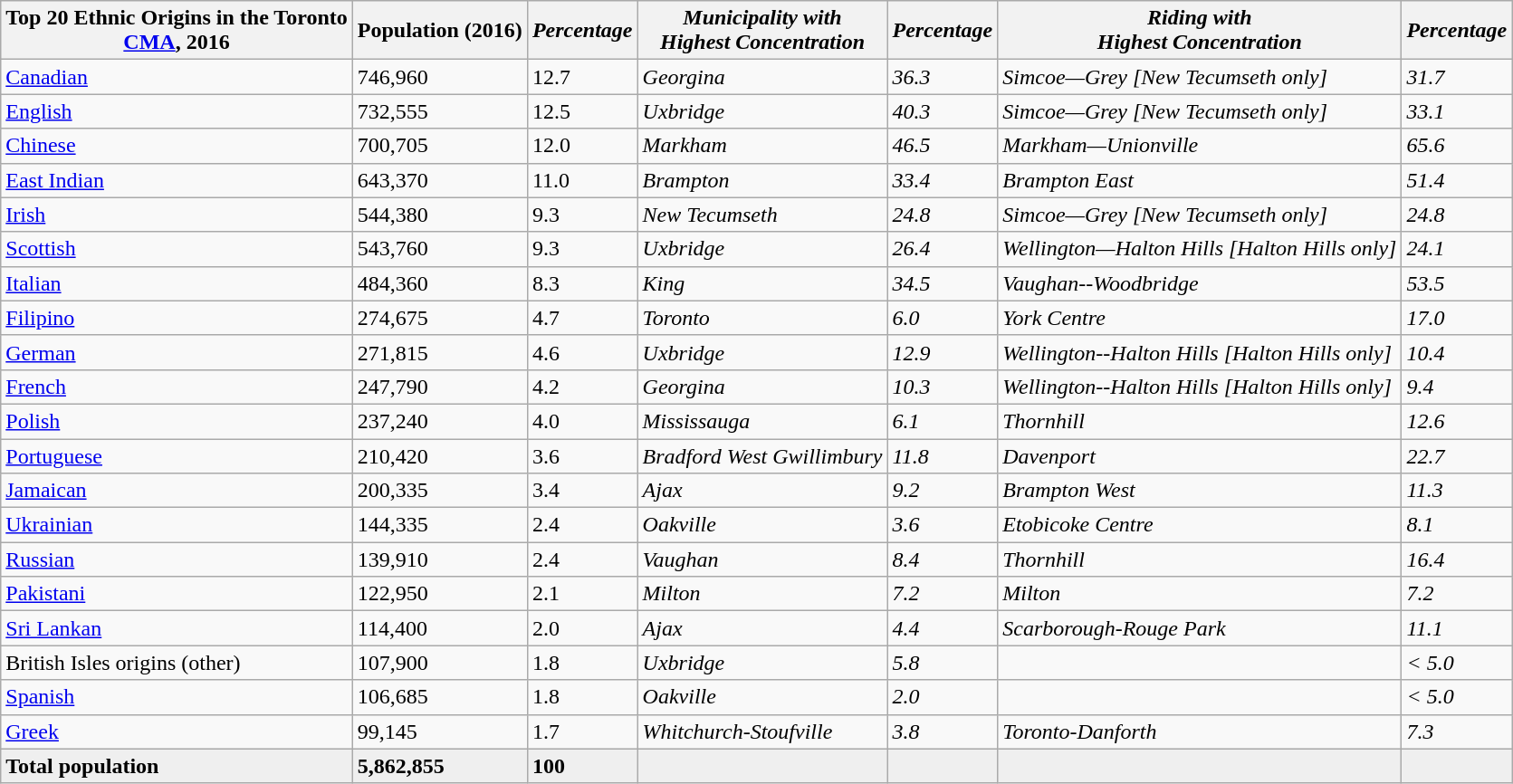<table class="wikitable">
<tr>
<th>Top 20 Ethnic Origins in the Toronto<br><a href='#'>CMA</a>, 2016</th>
<th>Population (2016)</th>
<th><em>Percentage</em></th>
<th><em>Municipality with</em><br><em>Highest Concentration</em></th>
<th><em>Percentage</em></th>
<th><em>Riding with</em><br><em>Highest Concentration</em></th>
<th><em>Percentage</em></th>
</tr>
<tr>
<td> <a href='#'>Canadian</a></td>
<td>746,960</td>
<td>12.7</td>
<td><em>Georgina</em></td>
<td><em>36.3</em></td>
<td><em>Simcoe—Grey [New Tecumseth only]</em></td>
<td><em>31.7</em></td>
</tr>
<tr>
<td> <a href='#'>English</a></td>
<td>732,555</td>
<td>12.5</td>
<td><em>Uxbridge</em></td>
<td><em>40.3</em></td>
<td><em>Simcoe—Grey [New Tecumseth only]</em></td>
<td><em>33.1</em></td>
</tr>
<tr>
<td> <a href='#'>Chinese</a></td>
<td>700,705</td>
<td>12.0</td>
<td><em>Markham</em></td>
<td><em>46.5</em></td>
<td><em>Markham—Unionville</em></td>
<td><em>65.6</em></td>
</tr>
<tr>
<td> <a href='#'>East Indian</a></td>
<td>643,370</td>
<td>11.0</td>
<td><em>Brampton</em></td>
<td><em>33.4</em></td>
<td><em>Brampton East</em></td>
<td><em>51.4</em></td>
</tr>
<tr>
<td> <a href='#'>Irish</a></td>
<td>544,380</td>
<td>9.3</td>
<td><em>New Tecumseth</em></td>
<td><em>24.8</em></td>
<td><em>Simcoe—Grey [New Tecumseth only]</em></td>
<td><em>24.8</em></td>
</tr>
<tr>
<td> <a href='#'>Scottish</a></td>
<td>543,760</td>
<td>9.3</td>
<td><em>Uxbridge</em></td>
<td><em>26.4</em></td>
<td><em>Wellington—Halton Hills [Halton Hills only]</em></td>
<td><em>24.1</em></td>
</tr>
<tr>
<td> <a href='#'>Italian</a></td>
<td>484,360</td>
<td>8.3</td>
<td><em>King</em></td>
<td><em>34.5</em></td>
<td><em>Vaughan--Woodbridge</em></td>
<td><em>53.5</em></td>
</tr>
<tr>
<td> <a href='#'>Filipino</a></td>
<td>274,675</td>
<td>4.7</td>
<td><em>Toronto</em></td>
<td><em>6.0</em></td>
<td><em>York Centre</em></td>
<td><em>17.0</em></td>
</tr>
<tr>
<td> <a href='#'>German</a></td>
<td>271,815</td>
<td>4.6</td>
<td><em>Uxbridge</em></td>
<td><em>12.9</em></td>
<td><em>Wellington--Halton Hills [Halton Hills only]</em></td>
<td><em>10.4</em></td>
</tr>
<tr>
<td> <a href='#'>French</a></td>
<td>247,790</td>
<td>4.2</td>
<td><em>Georgina</em></td>
<td><em>10.3</em></td>
<td><em>Wellington--Halton Hills [Halton Hills only]</em></td>
<td><em>9.4</em></td>
</tr>
<tr>
<td> <a href='#'>Polish</a></td>
<td>237,240</td>
<td>4.0</td>
<td><em>Mississauga</em></td>
<td><em>6.1</em></td>
<td><em>Thornhill</em></td>
<td><em>12.6</em></td>
</tr>
<tr>
<td> <a href='#'>Portuguese</a></td>
<td>210,420</td>
<td>3.6</td>
<td><em>Bradford West Gwillimbury</em></td>
<td><em>11.8</em></td>
<td><em>Davenport</em></td>
<td><em>22.7</em></td>
</tr>
<tr>
<td> <a href='#'>Jamaican</a></td>
<td>200,335</td>
<td>3.4</td>
<td><em>Ajax</em></td>
<td><em>9.2</em></td>
<td><em>Brampton West</em></td>
<td><em>11.3</em></td>
</tr>
<tr>
<td> <a href='#'>Ukrainian</a></td>
<td>144,335</td>
<td>2.4</td>
<td><em>Oakville</em></td>
<td><em>3.6</em></td>
<td><em>Etobicoke Centre</em></td>
<td><em>8.1</em></td>
</tr>
<tr>
<td> <a href='#'>Russian</a></td>
<td>139,910</td>
<td>2.4</td>
<td><em>Vaughan</em></td>
<td><em>8.4</em></td>
<td><em>Thornhill</em></td>
<td><em>16.4</em></td>
</tr>
<tr>
<td> <a href='#'>Pakistani</a></td>
<td>122,950</td>
<td>2.1</td>
<td><em>Milton</em></td>
<td><em>7.2</em></td>
<td><em>Milton</em></td>
<td><em>7.2</em></td>
</tr>
<tr>
<td> <a href='#'>Sri Lankan</a></td>
<td>114,400</td>
<td>2.0</td>
<td><em>Ajax</em></td>
<td><em>4.4</em></td>
<td><em>Scarborough-Rouge Park</em></td>
<td><em>11.1</em></td>
</tr>
<tr>
<td> British Isles origins (other)</td>
<td>107,900</td>
<td>1.8</td>
<td><em>Uxbridge</em></td>
<td><em>5.8</em></td>
<td></td>
<td><em>< 5.0</em></td>
</tr>
<tr>
<td> <a href='#'>Spanish</a></td>
<td>106,685</td>
<td>1.8</td>
<td><em>Oakville</em></td>
<td><em>2.0</em></td>
<td></td>
<td><em>< 5.0</em></td>
</tr>
<tr>
<td> <a href='#'>Greek</a></td>
<td>99,145</td>
<td>1.7</td>
<td><em>Whitchurch-Stoufville</em></td>
<td><em>3.8</em></td>
<td><em>Toronto-Danforth</em></td>
<td><em>7.3</em></td>
</tr>
<tr style="background:#efefef; font-weight:bold">
<td>Total population</td>
<td>5,862,855</td>
<td>100</td>
<td></td>
<td></td>
<td></td>
<td></td>
</tr>
</table>
